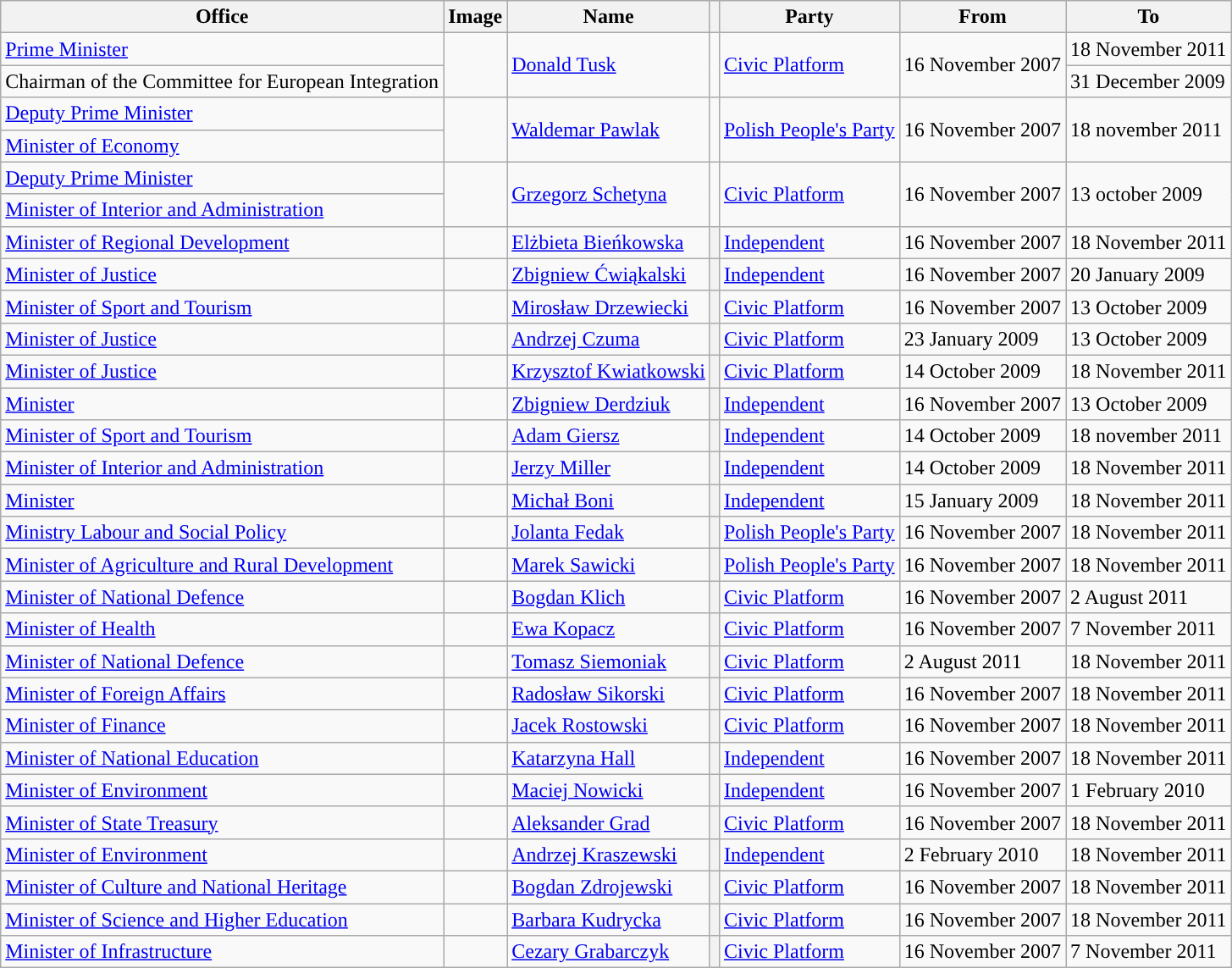<table class="wikitable">
<tr>
<th>Office</th>
<th>Image</th>
<th>Name</th>
<th></th>
<th>Party</th>
<th>From</th>
<th>To</th>
</tr>
<tr>
<td><a href='#'>Prime Minister</a></td>
<td rowspan="2"></td>
<td rowspan="2"><a href='#'>Donald Tusk</a></td>
<td rowspan="2" style="background:"></td>
<td rowspan="2"><a href='#'>Civic Platform</a></td>
<td rowspan="2">16 November 2007</td>
<td>18 November 2011</td>
</tr>
<tr>
<td>Chairman of the Committee for European Integration</td>
<td>31 December 2009</td>
</tr>
<tr>
<td><a href='#'>Deputy Prime Minister</a></td>
<td rowspan="2"></td>
<td rowspan="2"><a href='#'>Waldemar Pawlak</a></td>
<td rowspan="2" style="background:"></td>
<td rowspan="2"><a href='#'>Polish People's Party</a></td>
<td rowspan="2">16 November 2007</td>
<td rowspan="2">18 november 2011</td>
</tr>
<tr>
<td><a href='#'>Minister of Economy</a></td>
</tr>
<tr>
<td><a href='#'>Deputy Prime Minister</a></td>
<td rowspan="2"></td>
<td rowspan="2"><a href='#'>Grzegorz Schetyna</a></td>
<td rowspan="2" style="background:"></td>
<td rowspan="2"><a href='#'>Civic Platform</a></td>
<td rowspan="2">16 November 2007</td>
<td rowspan="2">13 october 2009</td>
</tr>
<tr>
<td><a href='#'>Minister of Interior and Administration</a></td>
</tr>
<tr>
<td><a href='#'>Minister of Regional Development</a></td>
<td></td>
<td><a href='#'>Elżbieta Bieńkowska</a></td>
<th style="background:"></th>
<td><a href='#'>Independent</a></td>
<td>16 November 2007</td>
<td>18 November 2011</td>
</tr>
<tr>
<td><a href='#'>Minister of Justice</a></td>
<td></td>
<td><a href='#'>Zbigniew Ćwiąkalski</a></td>
<th style="background:"></th>
<td><a href='#'>Independent</a></td>
<td>16 November 2007</td>
<td>20 January 2009</td>
</tr>
<tr>
<td><a href='#'>Minister of Sport and Tourism</a></td>
<td></td>
<td><a href='#'>Mirosław Drzewiecki</a></td>
<th style="background:"></th>
<td><a href='#'>Civic Platform</a></td>
<td>16 November 2007</td>
<td>13 October 2009</td>
</tr>
<tr>
<td><a href='#'>Minister of Justice</a></td>
<td></td>
<td><a href='#'>Andrzej Czuma</a></td>
<th style="background:"></th>
<td><a href='#'>Civic Platform</a></td>
<td>23 January 2009</td>
<td>13 October 2009</td>
</tr>
<tr>
<td><a href='#'>Minister of Justice</a></td>
<td></td>
<td><a href='#'>Krzysztof Kwiatkowski</a></td>
<th style="background:"></th>
<td><a href='#'>Civic Platform</a></td>
<td>14 October 2009</td>
<td>18 November 2011</td>
</tr>
<tr>
<td><a href='#'>Minister</a></td>
<td></td>
<td><a href='#'>Zbigniew Derdziuk</a></td>
<th style="background:"></th>
<td><a href='#'>Independent</a></td>
<td>16 November 2007</td>
<td>13 October 2009</td>
</tr>
<tr>
<td><a href='#'>Minister of Sport and Tourism</a></td>
<td></td>
<td><a href='#'>Adam Giersz</a></td>
<th style="background:"></th>
<td><a href='#'>Independent</a></td>
<td>14 October 2009</td>
<td>18 november 2011</td>
</tr>
<tr>
<td><a href='#'>Minister of Interior and Administration</a></td>
<td></td>
<td><a href='#'>Jerzy Miller</a></td>
<th style="background:"></th>
<td><a href='#'>Independent</a></td>
<td>14 October 2009</td>
<td>18 November 2011</td>
</tr>
<tr>
<td><a href='#'>Minister</a></td>
<td></td>
<td><a href='#'>Michał Boni</a></td>
<th style="background:"></th>
<td><a href='#'>Independent</a></td>
<td>15 January 2009</td>
<td>18 November 2011</td>
</tr>
<tr>
<td><a href='#'>Ministry Labour and Social Policy</a></td>
<td></td>
<td><a href='#'>Jolanta Fedak</a></td>
<th style="background:"></th>
<td><a href='#'>Polish People's Party</a></td>
<td>16 November 2007</td>
<td>18 November 2011</td>
</tr>
<tr>
<td><a href='#'>Minister of Agriculture and Rural Development</a></td>
<td></td>
<td><a href='#'>Marek Sawicki</a></td>
<th style="background:"></th>
<td><a href='#'>Polish People's Party</a></td>
<td>16 November 2007</td>
<td>18 November 2011</td>
</tr>
<tr>
<td><a href='#'>Minister of National Defence</a></td>
<td></td>
<td><a href='#'>Bogdan Klich</a></td>
<th style="background:"></th>
<td><a href='#'>Civic Platform</a></td>
<td>16 November 2007</td>
<td>2 August 2011</td>
</tr>
<tr>
<td><a href='#'>Minister of Health</a></td>
<td></td>
<td><a href='#'>Ewa Kopacz</a></td>
<th style="background:"></th>
<td><a href='#'>Civic Platform</a></td>
<td>16 November 2007</td>
<td>7 November 2011</td>
</tr>
<tr>
<td><a href='#'>Minister of National Defence</a></td>
<td></td>
<td><a href='#'>Tomasz Siemoniak</a></td>
<th style="background:"></th>
<td><a href='#'>Civic Platform</a></td>
<td>2 August 2011</td>
<td>18 November 2011</td>
</tr>
<tr>
<td><a href='#'>Minister of Foreign Affairs</a></td>
<td></td>
<td><a href='#'>Radosław Sikorski</a></td>
<th style="background:"></th>
<td><a href='#'>Civic Platform</a></td>
<td>16 November 2007</td>
<td>18 November 2011</td>
</tr>
<tr>
<td><a href='#'>Minister of Finance</a></td>
<td></td>
<td><a href='#'>Jacek Rostowski</a></td>
<th style="background:"></th>
<td><a href='#'>Civic Platform</a></td>
<td>16 November 2007</td>
<td>18 November 2011</td>
</tr>
<tr>
<td><a href='#'>Minister of National Education</a></td>
<td></td>
<td><a href='#'>Katarzyna Hall</a></td>
<th style="background:"></th>
<td><a href='#'>Independent</a></td>
<td>16 November 2007</td>
<td>18 November 2011</td>
</tr>
<tr>
<td><a href='#'>Minister of Environment</a></td>
<td></td>
<td><a href='#'>Maciej Nowicki</a></td>
<th style="background:"></th>
<td><a href='#'>Independent</a></td>
<td>16 November 2007</td>
<td>1 February 2010</td>
</tr>
<tr>
<td><a href='#'>Minister of State Treasury</a></td>
<td></td>
<td><a href='#'>Aleksander Grad</a></td>
<th style="background:"></th>
<td><a href='#'>Civic Platform</a></td>
<td>16 November 2007</td>
<td>18 November 2011</td>
</tr>
<tr>
<td><a href='#'>Minister of Environment</a></td>
<td></td>
<td><a href='#'>Andrzej Kraszewski</a></td>
<th style="background:"></th>
<td><a href='#'>Independent</a></td>
<td>2 February 2010</td>
<td>18 November 2011</td>
</tr>
<tr>
<td><a href='#'>Minister of Culture and National Heritage</a></td>
<td></td>
<td><a href='#'>Bogdan Zdrojewski</a></td>
<th style="background:"></th>
<td><a href='#'>Civic Platform</a></td>
<td>16 November 2007</td>
<td>18 November 2011</td>
</tr>
<tr>
<td><a href='#'>Minister of Science and Higher Education</a></td>
<td></td>
<td><a href='#'>Barbara Kudrycka</a></td>
<th style="background:"></th>
<td><a href='#'>Civic Platform</a></td>
<td>16 November 2007</td>
<td>18 November 2011</td>
</tr>
<tr>
<td><a href='#'>Minister of Infrastructure</a></td>
<td></td>
<td><a href='#'>Cezary Grabarczyk</a></td>
<th style="background:"></th>
<td><a href='#'>Civic Platform</a></td>
<td>16 November 2007</td>
<td>7 November 2011</td>
</tr>
</table>
